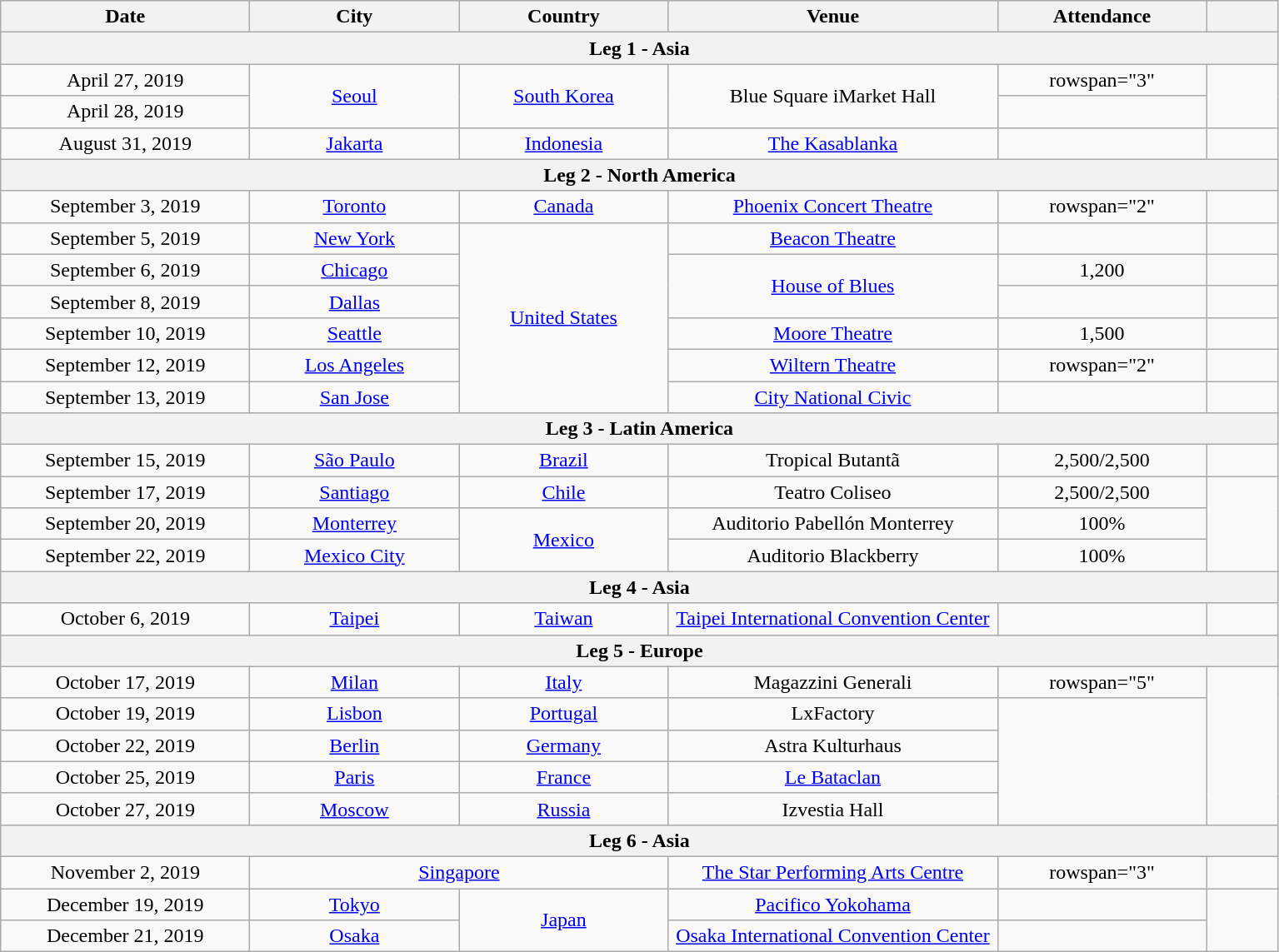<table class="wikitable plainrowheaders" style="text-align:center;">
<tr>
<th scope="col" style="width:12em;">Date</th>
<th scope="col" style="width:10em;">City</th>
<th scope="col" style="width:10em;">Country</th>
<th scope="col" style="width:16em;">Venue</th>
<th scope="col" style="width:10em;">Attendance</th>
<th width="50"></th>
</tr>
<tr>
<th colspan="6"><strong>Leg 1 - Asia</strong></th>
</tr>
<tr>
<td>April 27, 2019</td>
<td rowspan="2"><a href='#'>Seoul</a></td>
<td rowspan="2"><a href='#'>South Korea</a></td>
<td rowspan="2">Blue Square iMarket Hall</td>
<td>rowspan="3" </td>
<td rowspan="2"></td>
</tr>
<tr>
<td>April 28, 2019</td>
</tr>
<tr>
<td>August 31, 2019</td>
<td><a href='#'>Jakarta</a></td>
<td><a href='#'>Indonesia</a></td>
<td><a href='#'> The Kasablanka</a></td>
<td></td>
</tr>
<tr>
<th colspan="6"><strong>Leg 2 - North America</strong></th>
</tr>
<tr>
<td>September 3, 2019</td>
<td><a href='#'>Toronto</a></td>
<td><a href='#'>Canada</a></td>
<td><a href='#'>Phoenix Concert Theatre</a></td>
<td>rowspan="2" </td>
<td></td>
</tr>
<tr>
<td>September 5, 2019</td>
<td><a href='#'>New York</a></td>
<td rowspan="6"><a href='#'>United States</a></td>
<td><a href='#'>Beacon Theatre</a></td>
<td></td>
</tr>
<tr>
<td>September 6, 2019</td>
<td><a href='#'>Chicago</a></td>
<td rowspan="2"><a href='#'>House of Blues</a></td>
<td>1,200</td>
<td></td>
</tr>
<tr>
<td>September 8, 2019</td>
<td><a href='#'>Dallas</a></td>
<td></td>
<td></td>
</tr>
<tr>
<td>September 10, 2019</td>
<td><a href='#'>Seattle</a></td>
<td><a href='#'>Moore Theatre</a></td>
<td>1,500</td>
<td></td>
</tr>
<tr>
<td>September 12, 2019</td>
<td><a href='#'>Los Angeles</a></td>
<td><a href='#'>Wiltern Theatre</a></td>
<td>rowspan="2" </td>
<td></td>
</tr>
<tr>
<td>September 13, 2019</td>
<td><a href='#'>San Jose</a></td>
<td><a href='#'>City National Civic</a></td>
<td></td>
</tr>
<tr>
<th colspan="6"><strong>Leg 3 - Latin America</strong></th>
</tr>
<tr>
<td>September 15, 2019</td>
<td><a href='#'>São Paulo</a></td>
<td><a href='#'>Brazil</a></td>
<td>Tropical Butantã</td>
<td>2,500/2,500</td>
<td></td>
</tr>
<tr>
<td>September 17, 2019</td>
<td><a href='#'>Santiago</a></td>
<td><a href='#'>Chile</a></td>
<td>Teatro Coliseo</td>
<td>2,500/2,500</td>
<td rowspan="3"></td>
</tr>
<tr>
<td>September 20, 2019</td>
<td><a href='#'>Monterrey</a></td>
<td rowspan="2"><a href='#'>Mexico</a></td>
<td>Auditorio Pabellón Monterrey</td>
<td>100%</td>
</tr>
<tr>
<td>September 22, 2019</td>
<td><a href='#'>Mexico City</a></td>
<td>Auditorio Blackberry</td>
<td>100%</td>
</tr>
<tr>
<th colspan="6"><strong>Leg 4 - Asia</strong></th>
</tr>
<tr>
<td>October 6, 2019</td>
<td><a href='#'>Taipei</a></td>
<td><a href='#'>Taiwan</a></td>
<td><a href='#'>Taipei International Convention Center</a></td>
<td></td>
<td></td>
</tr>
<tr>
<th colspan="6"><strong>Leg 5 - Europe</strong></th>
</tr>
<tr>
<td>October 17, 2019</td>
<td><a href='#'>Milan</a></td>
<td><a href='#'>Italy</a></td>
<td>Magazzini Generali</td>
<td>rowspan="5" </td>
<td rowspan="5"></td>
</tr>
<tr>
<td>October 19, 2019</td>
<td><a href='#'>Lisbon</a></td>
<td><a href='#'>Portugal</a></td>
<td>LxFactory</td>
</tr>
<tr>
<td>October 22, 2019</td>
<td><a href='#'>Berlin</a></td>
<td><a href='#'>Germany</a></td>
<td>Astra Kulturhaus</td>
</tr>
<tr>
<td>October 25, 2019</td>
<td><a href='#'>Paris</a></td>
<td><a href='#'>France</a></td>
<td><a href='#'>Le Bataclan</a></td>
</tr>
<tr>
<td>October 27, 2019</td>
<td><a href='#'>Moscow</a></td>
<td><a href='#'>Russia</a></td>
<td>Izvestia Hall</td>
</tr>
<tr>
<th colspan="6"><strong>Leg 6 - Asia</strong></th>
</tr>
<tr>
<td>November 2, 2019</td>
<td colspan="2"><a href='#'>Singapore</a></td>
<td><a href='#'>The Star Performing Arts Centre</a></td>
<td>rowspan="3"</td>
<td></td>
</tr>
<tr>
<td>December 19, 2019</td>
<td><a href='#'>Tokyo</a></td>
<td rowspan="2"><a href='#'>Japan</a></td>
<td><a href='#'>Pacifico Yokohama</a></td>
<td></td>
</tr>
<tr>
<td>December 21, 2019</td>
<td><a href='#'>Osaka</a></td>
<td><a href='#'>Osaka International Convention Center</a></td>
<td></td>
</tr>
</table>
